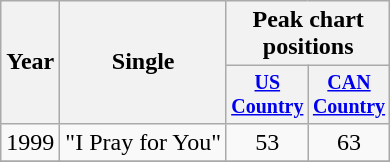<table class="wikitable" style="text-align:center;">
<tr>
<th rowspan="2">Year</th>
<th rowspan="2">Single</th>
<th colspan="2">Peak chart<br>positions</th>
</tr>
<tr style="font-size:smaller;">
<th width="45"><a href='#'>US Country</a></th>
<th width="45"><a href='#'>CAN Country</a></th>
</tr>
<tr>
<td>1999</td>
<td align="left">"I Pray for You"</td>
<td>53</td>
<td>63</td>
</tr>
<tr>
</tr>
</table>
